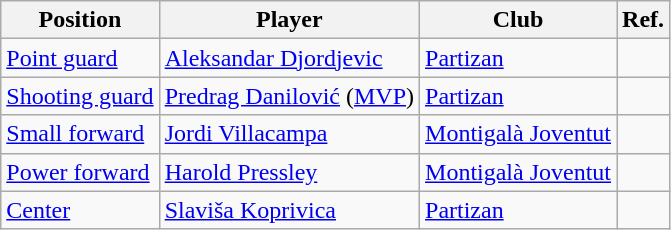<table class="wikitable sortable">
<tr>
<th>Position</th>
<th>Player</th>
<th>Club</th>
<th>Ref.</th>
</tr>
<tr>
<td><a href='#'>Point guard</a></td>
<td> <a href='#'>Aleksandar Djordjevic</a></td>
<td> <a href='#'>Partizan</a></td>
<td></td>
</tr>
<tr>
<td><a href='#'>Shooting guard</a></td>
<td> <a href='#'>Predrag Danilović</a> (<a href='#'>MVP</a>)</td>
<td> <a href='#'>Partizan</a></td>
<td></td>
</tr>
<tr>
<td><a href='#'>Small forward</a></td>
<td> <a href='#'>Jordi Villacampa</a></td>
<td> <a href='#'>Montigalà Joventut</a></td>
<td></td>
</tr>
<tr>
<td><a href='#'>Power forward</a></td>
<td> <a href='#'>Harold Pressley</a></td>
<td> <a href='#'>Montigalà Joventut</a></td>
<td></td>
</tr>
<tr>
<td><a href='#'>Center</a></td>
<td> <a href='#'>Slaviša Koprivica</a></td>
<td> <a href='#'>Partizan</a></td>
<td></td>
</tr>
</table>
